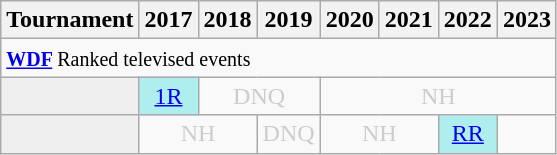<table class="wikitable" style="width:20%; margin:0">
<tr>
<th>Tournament</th>
<th>2017</th>
<th>2018</th>
<th>2019</th>
<th>2020</th>
<th>2021</th>
<th>2022</th>
<th>2023</th>
</tr>
<tr>
<td colspan="8" style="text-align:left"><small><strong><a href='#'>WDF</a> </strong>Ranked televised events</small></td>
</tr>
<tr>
<td style="background:#efefef;"></td>
<td style="text-align:center; background:#afeeee;"><a href='#'>1R</a></td>
<td colspan="2" style="text-align:center; color:#ccc;">DNQ</td>
<td colspan="4" style="text-align:center; color:#ccc;">NH</td>
</tr>
<tr>
<td style="background:#efefef;"></td>
<td colspan="2" style="text-align:center; color:#ccc;">NH</td>
<td style="text-align:center; color:#ccc;">DNQ</td>
<td colspan="2" style="text-align:center; color:#ccc;">NH</td>
<td style="text-align:center; background:#afeeee;"><a href='#'>RR</a></td>
<td></td>
</tr>
</table>
